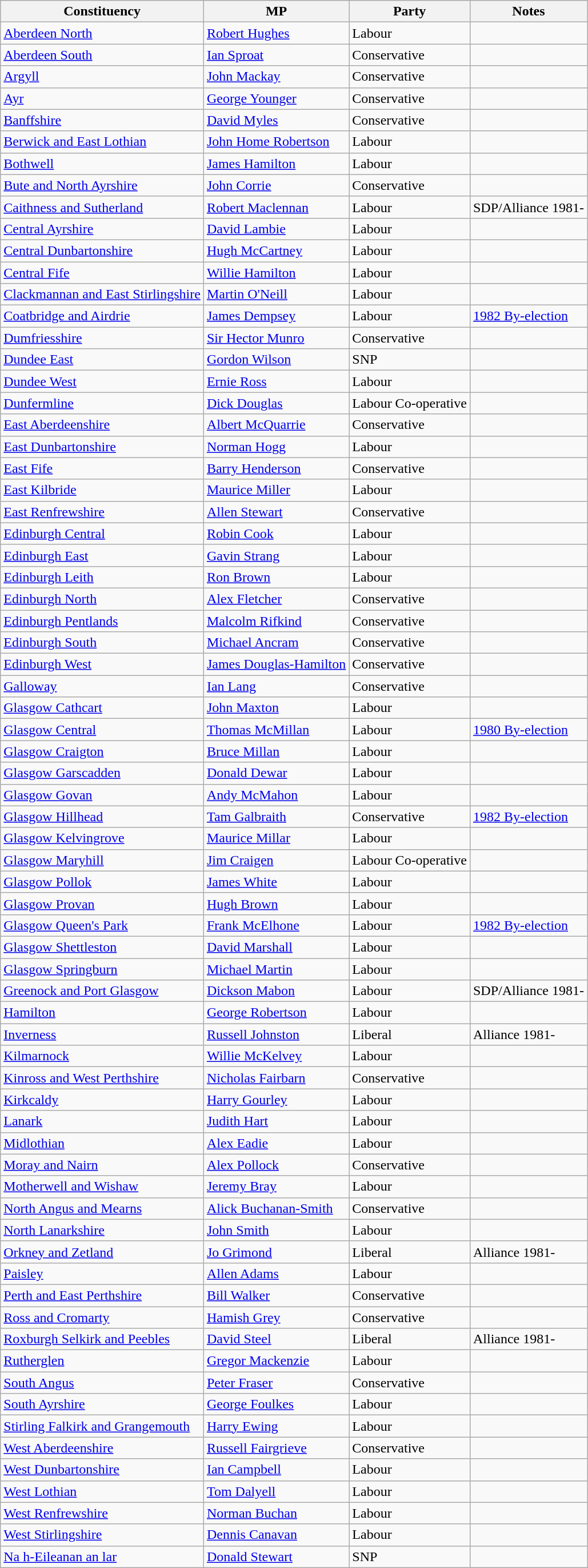<table class="wikitable sortable">
<tr>
<th>Constituency</th>
<th>MP</th>
<th>Party</th>
<th>Notes</th>
</tr>
<tr>
<td><a href='#'>Aberdeen North</a></td>
<td><a href='#'>Robert Hughes</a></td>
<td>Labour</td>
<td></td>
</tr>
<tr>
<td><a href='#'>Aberdeen South</a></td>
<td><a href='#'>Ian Sproat</a></td>
<td>Conservative</td>
<td></td>
</tr>
<tr>
<td><a href='#'>Argyll</a></td>
<td><a href='#'>John Mackay</a></td>
<td>Conservative</td>
<td></td>
</tr>
<tr>
<td><a href='#'>Ayr</a></td>
<td><a href='#'>George Younger</a></td>
<td>Conservative</td>
<td></td>
</tr>
<tr>
<td><a href='#'>Banffshire</a></td>
<td><a href='#'>David Myles</a></td>
<td>Conservative</td>
<td></td>
</tr>
<tr>
<td><a href='#'>Berwick and East Lothian</a></td>
<td><a href='#'>John Home Robertson</a></td>
<td>Labour</td>
<td></td>
</tr>
<tr>
<td><a href='#'>Bothwell</a></td>
<td><a href='#'>James Hamilton</a></td>
<td>Labour</td>
<td></td>
</tr>
<tr>
<td><a href='#'>Bute and North Ayrshire</a></td>
<td><a href='#'>John Corrie</a></td>
<td>Conservative</td>
<td></td>
</tr>
<tr>
<td><a href='#'>Caithness and Sutherland</a></td>
<td><a href='#'>Robert Maclennan</a></td>
<td>Labour</td>
<td>SDP/Alliance 1981-</td>
</tr>
<tr>
<td><a href='#'>Central Ayrshire</a></td>
<td><a href='#'>David Lambie</a></td>
<td>Labour</td>
<td></td>
</tr>
<tr>
<td><a href='#'>Central Dunbartonshire</a></td>
<td><a href='#'>Hugh McCartney</a></td>
<td>Labour</td>
<td></td>
</tr>
<tr>
<td><a href='#'>Central Fife</a></td>
<td><a href='#'>Willie Hamilton</a></td>
<td>Labour</td>
<td></td>
</tr>
<tr>
<td><a href='#'>Clackmannan and East Stirlingshire</a></td>
<td><a href='#'>Martin O'Neill</a></td>
<td>Labour</td>
<td></td>
</tr>
<tr>
<td><a href='#'>Coatbridge and Airdrie</a></td>
<td><a href='#'>James Dempsey</a></td>
<td>Labour</td>
<td><a href='#'>1982 By-election</a></td>
</tr>
<tr>
<td><a href='#'>Dumfriesshire</a></td>
<td><a href='#'>Sir Hector Munro</a></td>
<td>Conservative</td>
<td></td>
</tr>
<tr>
<td><a href='#'>Dundee East</a></td>
<td><a href='#'>Gordon Wilson</a></td>
<td>SNP</td>
<td></td>
</tr>
<tr>
<td><a href='#'>Dundee West</a></td>
<td><a href='#'>Ernie Ross</a></td>
<td>Labour</td>
<td></td>
</tr>
<tr>
<td><a href='#'>Dunfermline</a></td>
<td><a href='#'>Dick Douglas</a></td>
<td>Labour Co-operative</td>
<td></td>
</tr>
<tr>
<td><a href='#'>East Aberdeenshire</a></td>
<td><a href='#'>Albert McQuarrie</a></td>
<td>Conservative</td>
<td></td>
</tr>
<tr>
<td><a href='#'>East Dunbartonshire</a></td>
<td><a href='#'>Norman Hogg</a></td>
<td>Labour</td>
<td></td>
</tr>
<tr>
<td><a href='#'>East Fife</a></td>
<td><a href='#'>Barry Henderson</a></td>
<td>Conservative</td>
<td></td>
</tr>
<tr>
<td><a href='#'>East Kilbride</a></td>
<td><a href='#'>Maurice Miller</a></td>
<td>Labour</td>
<td></td>
</tr>
<tr>
<td><a href='#'>East Renfrewshire</a></td>
<td><a href='#'>Allen Stewart</a></td>
<td>Conservative</td>
<td></td>
</tr>
<tr>
<td><a href='#'>Edinburgh Central</a></td>
<td><a href='#'>Robin Cook</a></td>
<td>Labour</td>
<td></td>
</tr>
<tr>
<td><a href='#'>Edinburgh East</a></td>
<td><a href='#'>Gavin Strang</a></td>
<td>Labour</td>
<td></td>
</tr>
<tr>
<td><a href='#'>Edinburgh Leith</a></td>
<td><a href='#'>Ron Brown</a></td>
<td>Labour</td>
<td></td>
</tr>
<tr>
<td><a href='#'>Edinburgh North</a></td>
<td><a href='#'>Alex Fletcher</a></td>
<td>Conservative</td>
<td></td>
</tr>
<tr>
<td><a href='#'>Edinburgh Pentlands</a></td>
<td><a href='#'>Malcolm Rifkind</a></td>
<td>Conservative</td>
<td></td>
</tr>
<tr>
<td><a href='#'>Edinburgh South</a></td>
<td><a href='#'>Michael Ancram</a></td>
<td>Conservative</td>
<td></td>
</tr>
<tr>
<td><a href='#'>Edinburgh West</a></td>
<td><a href='#'>James Douglas-Hamilton</a></td>
<td>Conservative</td>
<td></td>
</tr>
<tr>
<td><a href='#'>Galloway</a></td>
<td><a href='#'>Ian Lang</a></td>
<td>Conservative</td>
<td></td>
</tr>
<tr>
<td><a href='#'>Glasgow Cathcart</a></td>
<td><a href='#'>John Maxton</a></td>
<td>Labour</td>
<td></td>
</tr>
<tr>
<td><a href='#'>Glasgow Central</a></td>
<td><a href='#'>Thomas McMillan</a></td>
<td>Labour</td>
<td><a href='#'>1980 By-election</a></td>
</tr>
<tr>
<td><a href='#'>Glasgow Craigton</a></td>
<td><a href='#'>Bruce Millan</a></td>
<td>Labour</td>
<td></td>
</tr>
<tr>
<td><a href='#'>Glasgow Garscadden</a></td>
<td><a href='#'>Donald Dewar</a></td>
<td>Labour</td>
<td></td>
</tr>
<tr>
<td><a href='#'>Glasgow Govan</a></td>
<td><a href='#'>Andy McMahon</a></td>
<td>Labour</td>
<td></td>
</tr>
<tr>
<td><a href='#'>Glasgow Hillhead</a></td>
<td><a href='#'>Tam Galbraith</a></td>
<td>Conservative</td>
<td><a href='#'>1982 By-election</a></td>
</tr>
<tr>
<td><a href='#'>Glasgow Kelvingrove</a></td>
<td><a href='#'>Maurice Millar</a></td>
<td>Labour</td>
<td></td>
</tr>
<tr>
<td><a href='#'>Glasgow Maryhill</a></td>
<td><a href='#'>Jim Craigen</a></td>
<td>Labour Co-operative</td>
<td></td>
</tr>
<tr>
<td><a href='#'>Glasgow Pollok</a></td>
<td><a href='#'>James White</a></td>
<td>Labour</td>
<td></td>
</tr>
<tr>
<td><a href='#'>Glasgow Provan</a></td>
<td><a href='#'>Hugh Brown</a></td>
<td>Labour</td>
<td></td>
</tr>
<tr>
<td><a href='#'>Glasgow Queen's Park</a></td>
<td><a href='#'>Frank McElhone</a></td>
<td>Labour</td>
<td><a href='#'>1982 By-election</a></td>
</tr>
<tr>
<td><a href='#'>Glasgow Shettleston</a></td>
<td><a href='#'>David Marshall</a></td>
<td>Labour</td>
<td></td>
</tr>
<tr>
<td><a href='#'>Glasgow Springburn</a></td>
<td><a href='#'>Michael Martin</a></td>
<td>Labour</td>
<td></td>
</tr>
<tr>
<td><a href='#'>Greenock and Port Glasgow</a></td>
<td><a href='#'>Dickson Mabon</a></td>
<td>Labour</td>
<td>SDP/Alliance 1981-</td>
</tr>
<tr>
<td><a href='#'>Hamilton</a></td>
<td><a href='#'>George Robertson</a></td>
<td>Labour</td>
<td></td>
</tr>
<tr>
<td><a href='#'>Inverness</a></td>
<td><a href='#'>Russell Johnston</a></td>
<td>Liberal</td>
<td>Alliance 1981-</td>
</tr>
<tr>
<td><a href='#'>Kilmarnock</a></td>
<td><a href='#'>Willie McKelvey</a></td>
<td>Labour</td>
<td></td>
</tr>
<tr>
<td><a href='#'>Kinross and West Perthshire</a></td>
<td><a href='#'>Nicholas Fairbarn</a></td>
<td>Conservative</td>
<td></td>
</tr>
<tr>
<td><a href='#'>Kirkcaldy</a></td>
<td><a href='#'>Harry Gourley</a></td>
<td>Labour</td>
<td></td>
</tr>
<tr>
<td><a href='#'>Lanark</a></td>
<td><a href='#'>Judith Hart</a></td>
<td>Labour</td>
<td></td>
</tr>
<tr>
<td><a href='#'>Midlothian</a></td>
<td><a href='#'>Alex Eadie</a></td>
<td>Labour</td>
<td></td>
</tr>
<tr>
<td><a href='#'>Moray and Nairn</a></td>
<td><a href='#'>Alex Pollock</a></td>
<td>Conservative</td>
<td></td>
</tr>
<tr>
<td><a href='#'>Motherwell and Wishaw</a></td>
<td><a href='#'>Jeremy Bray</a></td>
<td>Labour</td>
<td></td>
</tr>
<tr>
<td><a href='#'>North Angus and Mearns</a></td>
<td><a href='#'>Alick Buchanan-Smith</a></td>
<td>Conservative</td>
<td></td>
</tr>
<tr>
<td><a href='#'>North Lanarkshire</a></td>
<td><a href='#'>John Smith</a></td>
<td>Labour</td>
<td></td>
</tr>
<tr>
<td><a href='#'>Orkney and Zetland</a></td>
<td><a href='#'>Jo Grimond</a></td>
<td>Liberal</td>
<td>Alliance 1981-</td>
</tr>
<tr>
<td><a href='#'>Paisley</a></td>
<td><a href='#'>Allen Adams</a></td>
<td>Labour</td>
<td></td>
</tr>
<tr>
<td><a href='#'>Perth and East Perthshire</a></td>
<td><a href='#'>Bill Walker</a></td>
<td>Conservative</td>
<td></td>
</tr>
<tr>
<td><a href='#'>Ross and Cromarty</a></td>
<td><a href='#'>Hamish Grey</a></td>
<td>Conservative</td>
<td></td>
</tr>
<tr>
<td><a href='#'>Roxburgh Selkirk and Peebles</a></td>
<td><a href='#'>David Steel</a></td>
<td>Liberal</td>
<td>Alliance 1981-</td>
</tr>
<tr>
<td><a href='#'>Rutherglen</a></td>
<td><a href='#'>Gregor Mackenzie</a></td>
<td>Labour</td>
<td></td>
</tr>
<tr>
<td><a href='#'>South Angus</a></td>
<td><a href='#'>Peter Fraser</a></td>
<td>Conservative</td>
<td></td>
</tr>
<tr>
<td><a href='#'>South Ayrshire</a></td>
<td><a href='#'>George Foulkes</a></td>
<td>Labour</td>
<td></td>
</tr>
<tr>
<td><a href='#'>Stirling Falkirk and Grangemouth</a></td>
<td><a href='#'>Harry Ewing</a></td>
<td>Labour</td>
<td></td>
</tr>
<tr>
<td><a href='#'>West Aberdeenshire</a></td>
<td><a href='#'>Russell Fairgrieve</a></td>
<td>Conservative</td>
<td></td>
</tr>
<tr>
<td><a href='#'>West Dunbartonshire</a></td>
<td><a href='#'>Ian Campbell</a></td>
<td>Labour</td>
<td></td>
</tr>
<tr>
<td><a href='#'>West Lothian</a></td>
<td><a href='#'>Tom Dalyell</a></td>
<td>Labour</td>
<td></td>
</tr>
<tr>
<td><a href='#'>West Renfrewshire</a></td>
<td><a href='#'>Norman Buchan</a></td>
<td>Labour</td>
<td></td>
</tr>
<tr>
<td><a href='#'>West Stirlingshire</a></td>
<td><a href='#'>Dennis Canavan</a></td>
<td>Labour</td>
<td></td>
</tr>
<tr>
<td><a href='#'>Na h-Eileanan an lar</a></td>
<td><a href='#'>Donald Stewart</a></td>
<td>SNP</td>
<td></td>
</tr>
</table>
